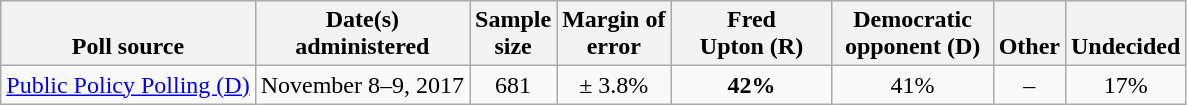<table class="wikitable">
<tr valign= bottom>
<th>Poll source</th>
<th>Date(s)<br>administered</th>
<th>Sample<br>size</th>
<th>Margin of<br>error</th>
<th style="width:100px;">Fred<br>Upton (R)</th>
<th style="width:100px;">Democratic<br>opponent (D)</th>
<th>Other</th>
<th>Undecided</th>
</tr>
<tr>
<td><a href='#'>Public Policy Polling (D)</a></td>
<td align=center>November 8–9, 2017</td>
<td align=center>681</td>
<td align=center>± 3.8%</td>
<td align=center ><strong>42%</strong></td>
<td align=center>41%</td>
<td align=center>–</td>
<td align=center>17%</td>
</tr>
</table>
